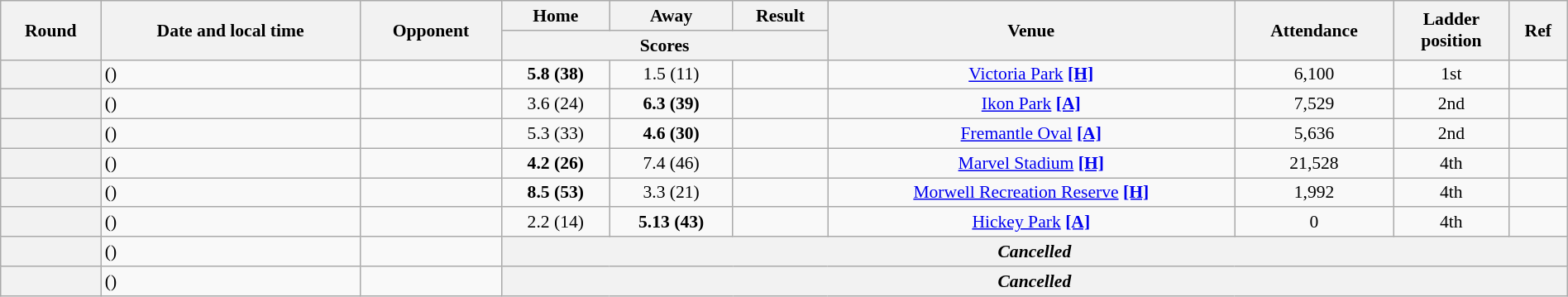<table class="wikitable plainrowheaders" style="font-size:90%; width:100%; text-align:center;">
<tr>
<th scope="col" rowspan="2">Round</th>
<th scope="col" rowspan="2">Date and local time</th>
<th scope="col" rowspan="2">Opponent</th>
<th scope="col">Home</th>
<th scope="col">Away</th>
<th scope="col">Result</th>
<th scope="col" rowspan="2">Venue</th>
<th scope="col" rowspan="2">Attendance</th>
<th scope="col" rowspan="2">Ladder<br>position</th>
<th scope="col" class="unsortable" rowspan=2>Ref</th>
</tr>
<tr>
<th scope="col" colspan="3">Scores</th>
</tr>
<tr>
<th scope="row"></th>
<td align=left> ()</td>
<td align=left></td>
<td><strong>5.8 (38)</strong></td>
<td>1.5 (11)</td>
<td></td>
<td><a href='#'>Victoria Park</a> <a href='#'><strong>[H]</strong></a></td>
<td>6,100</td>
<td>1st</td>
<td></td>
</tr>
<tr>
<th scope="row"></th>
<td align=left> ()</td>
<td align=left></td>
<td>3.6 (24)</td>
<td><strong>6.3 (39)</strong></td>
<td></td>
<td><a href='#'>Ikon Park</a> <a href='#'><strong>[A]</strong></a></td>
<td>7,529</td>
<td>2nd</td>
<td></td>
</tr>
<tr>
<th scope="row"></th>
<td align=left> ()</td>
<td align=left></td>
<td>5.3 (33)</td>
<td><strong>4.6 (30)</strong></td>
<td></td>
<td><a href='#'>Fremantle Oval</a> <a href='#'><strong>[A]</strong></a></td>
<td>5,636</td>
<td>2nd</td>
<td></td>
</tr>
<tr>
<th scope="row"></th>
<td align=left> ()</td>
<td align=left></td>
<td><strong>4.2 (26)</strong></td>
<td>7.4 (46)</td>
<td></td>
<td><a href='#'>Marvel Stadium</a> <a href='#'><strong>[H]</strong></a></td>
<td>21,528</td>
<td>4th</td>
<td></td>
</tr>
<tr>
<th scope="row"></th>
<td align=left> ()</td>
<td align=left></td>
<td><strong>8.5 (53)</strong></td>
<td>3.3 (21)</td>
<td></td>
<td><a href='#'>Morwell Recreation Reserve</a> <a href='#'><strong>[H]</strong></a></td>
<td>1,992</td>
<td>4th</td>
<td></td>
</tr>
<tr>
<th scope="row"></th>
<td align=left> ()</td>
<td align=left></td>
<td>2.2 (14)</td>
<td><strong>5.13 (43)</strong></td>
<td></td>
<td><a href='#'>Hickey Park</a> <a href='#'><strong>[A]</strong></a></td>
<td>0</td>
<td>4th</td>
<td></td>
</tr>
<tr>
<th scope="row"></th>
<td align=left> ()</td>
<td align=left></td>
<th colspan=7><span><em>Cancelled</em></span></th>
</tr>
<tr>
<th scope="row"></th>
<td align=left> ()</td>
<td align=left></td>
<th colspan=7><span><em>Cancelled</em></span></th>
</tr>
</table>
